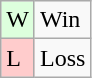<table class="wikitable">
<tr>
<td style="background:#dfd;">W</td>
<td>Win</td>
</tr>
<tr>
<td style="background:#fcc;">L</td>
<td>Loss</td>
</tr>
</table>
